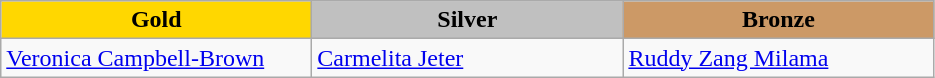<table class="wikitable" style="text-align:left">
<tr align="center">
<td width=200 bgcolor=gold><strong>Gold</strong></td>
<td width=200 bgcolor=silver><strong>Silver</strong></td>
<td width=200 bgcolor=CC9966><strong>Bronze</strong></td>
</tr>
<tr>
<td><a href='#'>Veronica Campbell-Brown</a><br><em></em></td>
<td><a href='#'>Carmelita Jeter</a><br><em></em></td>
<td><a href='#'>Ruddy Zang Milama</a><br><em></em></td>
</tr>
</table>
